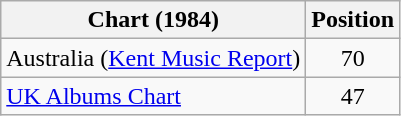<table class="wikitable">
<tr>
<th>Chart (1984)</th>
<th>Position</th>
</tr>
<tr>
<td>Australia (<a href='#'>Kent Music Report</a>)</td>
<td style="text-align:center;">70</td>
</tr>
<tr>
<td><a href='#'>UK Albums Chart</a></td>
<td style="text-align:center;">47</td>
</tr>
</table>
